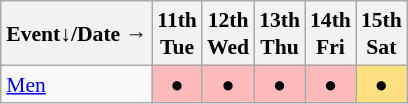<table class="wikitable" style="margin:0.5em auto; font-size:90%; line-height:1.25em; text-align:center">
<tr>
<th>Event↓/Date →</th>
<th>11th<br>Tue</th>
<th>12th<br>Wed</th>
<th>13th<br>Thu</th>
<th>14th<br>Fri</th>
<th>15th<br>Sat</th>
</tr>
<tr>
<td style="text-align:left;"><a href='#'>Men</a></td>
<td bgcolor="#FFBBBB">●</td>
<td bgcolor="#FFBBBB">●</td>
<td bgcolor="#FFBBBB">●</td>
<td bgcolor="#FFBBBB">●</td>
<td bgcolor="#FFDF80">●</td>
</tr>
</table>
